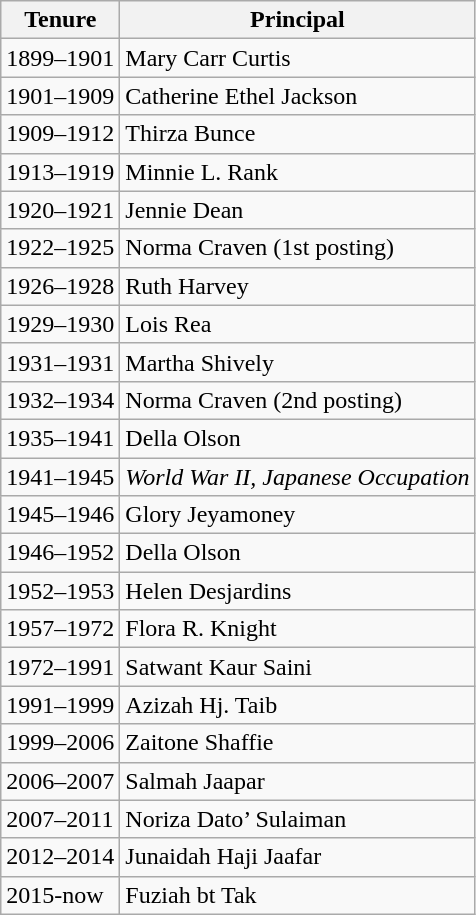<table class=wikitable>
<tr>
<th>Tenure</th>
<th>Principal</th>
</tr>
<tr>
<td>1899–1901</td>
<td>Mary Carr Curtis</td>
</tr>
<tr>
<td>1901–1909</td>
<td>Catherine Ethel Jackson</td>
</tr>
<tr>
<td>1909–1912</td>
<td>Thirza Bunce</td>
</tr>
<tr>
<td>1913–1919</td>
<td>Minnie L. Rank</td>
</tr>
<tr>
<td>1920–1921</td>
<td>Jennie Dean</td>
</tr>
<tr>
<td>1922–1925</td>
<td>Norma Craven (1st posting)</td>
</tr>
<tr>
<td>1926–1928</td>
<td>Ruth Harvey</td>
</tr>
<tr>
<td>1929–1930</td>
<td>Lois Rea</td>
</tr>
<tr>
<td>1931–1931</td>
<td>Martha Shively</td>
</tr>
<tr>
<td>1932–1934</td>
<td>Norma Craven (2nd posting)</td>
</tr>
<tr>
<td>1935–1941</td>
<td>Della Olson</td>
</tr>
<tr>
<td>1941–1945</td>
<td><em>World War II, Japanese Occupation</em></td>
</tr>
<tr>
<td>1945–1946</td>
<td>Glory Jeyamoney</td>
</tr>
<tr>
<td>1946–1952</td>
<td>Della Olson</td>
</tr>
<tr>
<td>1952–1953</td>
<td>Helen Desjardins</td>
</tr>
<tr>
<td>1957–1972</td>
<td>Flora R. Knight</td>
</tr>
<tr>
<td>1972–1991</td>
<td>Satwant Kaur Saini</td>
</tr>
<tr>
<td>1991–1999</td>
<td>Azizah Hj. Taib</td>
</tr>
<tr>
<td>1999–2006</td>
<td>Zaitone Shaffie</td>
</tr>
<tr>
<td>2006–2007</td>
<td>Salmah Jaapar</td>
</tr>
<tr>
<td>2007–2011</td>
<td>Noriza Dato’ Sulaiman</td>
</tr>
<tr>
<td>2012–2014</td>
<td>Junaidah Haji Jaafar</td>
</tr>
<tr>
<td>2015-now</td>
<td>Fuziah bt Tak</td>
</tr>
</table>
